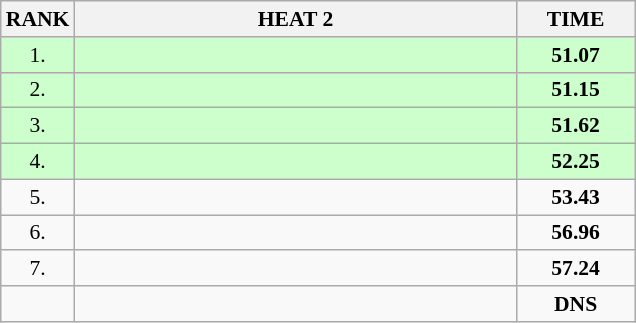<table class="wikitable" style="border-collapse: collapse; font-size: 90%;">
<tr>
<th>RANK</th>
<th style="width: 20em">HEAT 2</th>
<th style="width: 5em">TIME</th>
</tr>
<tr style="background:#ccffcc;">
<td align="center">1.</td>
<td></td>
<td align="center"><strong>51.07</strong></td>
</tr>
<tr style="background:#ccffcc;">
<td align="center">2.</td>
<td></td>
<td align="center"><strong>51.15</strong></td>
</tr>
<tr style="background:#ccffcc;">
<td align="center">3.</td>
<td></td>
<td align="center"><strong>51.62</strong></td>
</tr>
<tr style="background:#ccffcc;">
<td align="center">4.</td>
<td></td>
<td align="center"><strong>52.25</strong></td>
</tr>
<tr>
<td align="center">5.</td>
<td></td>
<td align="center"><strong>53.43</strong></td>
</tr>
<tr>
<td align="center">6.</td>
<td></td>
<td align="center"><strong>56.96</strong></td>
</tr>
<tr>
<td align="center">7.</td>
<td></td>
<td align="center"><strong>57.24</strong></td>
</tr>
<tr>
<td align="center"></td>
<td></td>
<td align="center"><strong>DNS</strong></td>
</tr>
</table>
